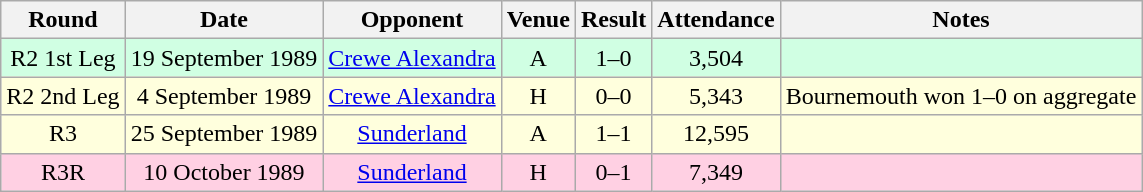<table class="wikitable" style="text-align:center">
<tr>
<th>Round</th>
<th>Date</th>
<th>Opponent</th>
<th>Venue</th>
<th>Result</th>
<th>Attendance</th>
<th>Notes</th>
</tr>
<tr style="background-color: #d0ffe3;">
<td>R2 1st Leg</td>
<td>19 September 1989</td>
<td><a href='#'>Crewe Alexandra</a></td>
<td>A</td>
<td>1–0</td>
<td>3,504</td>
<td></td>
</tr>
<tr style="background-color: #ffffdd;">
<td>R2 2nd Leg</td>
<td>4 September 1989</td>
<td><a href='#'>Crewe Alexandra</a></td>
<td>H</td>
<td>0–0</td>
<td>5,343</td>
<td>Bournemouth won 1–0 on aggregate</td>
</tr>
<tr style="background-color: #ffffdd;">
<td>R3</td>
<td>25 September 1989</td>
<td><a href='#'>Sunderland</a></td>
<td>A</td>
<td>1–1</td>
<td>12,595</td>
<td></td>
</tr>
<tr style="background-color: #ffd0e3;">
<td>R3R</td>
<td>10 October 1989</td>
<td><a href='#'>Sunderland</a></td>
<td>H</td>
<td>0–1</td>
<td>7,349</td>
<td></td>
</tr>
</table>
